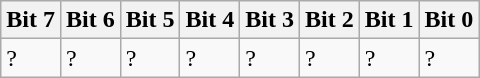<table class="wikitable">
<tr>
<th>Bit 7</th>
<th>Bit 6</th>
<th>Bit 5</th>
<th>Bit 4</th>
<th>Bit 3</th>
<th>Bit 2</th>
<th>Bit 1</th>
<th>Bit 0</th>
</tr>
<tr>
<td>?</td>
<td>?</td>
<td>?</td>
<td>?</td>
<td>?</td>
<td>?</td>
<td>?</td>
<td>?</td>
</tr>
</table>
